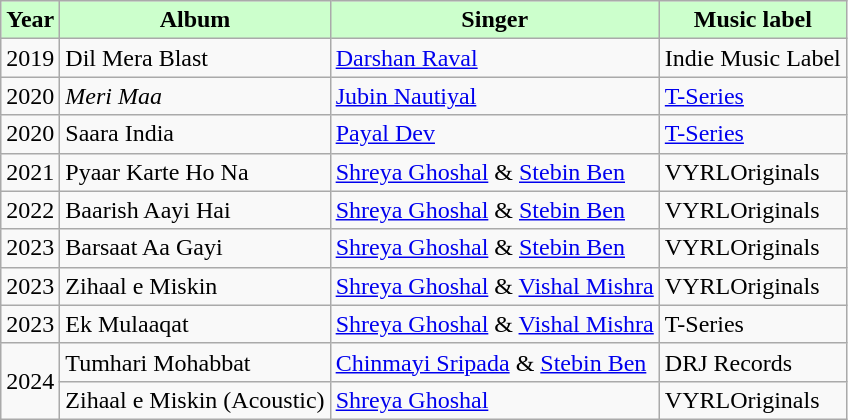<table class="wikitable">
<tr>
<th style="background:#cfc; text-align:center;"><strong>Year</strong></th>
<th style="background:#cfc; text-align:center;"><strong>Album</strong></th>
<th style="background:#cfc; text-align:center;"><strong>Singer</strong></th>
<th style="background:#cfc; text-align:center;"><strong>Music label</strong></th>
</tr>
<tr>
<td>2019</td>
<td>Dil Mera Blast</td>
<td><a href='#'>Darshan Raval</a></td>
<td>Indie Music Label</td>
</tr>
<tr>
<td>2020</td>
<td><em>Meri Maa</em></td>
<td><a href='#'>Jubin Nautiyal</a></td>
<td><a href='#'>T-Series</a></td>
</tr>
<tr>
<td>2020</td>
<td>Saara India</td>
<td><a href='#'>Payal Dev</a></td>
<td><a href='#'>T-Series</a></td>
</tr>
<tr>
<td>2021</td>
<td>Pyaar Karte Ho Na</td>
<td><a href='#'>Shreya Ghoshal</a> & <a href='#'>Stebin Ben</a></td>
<td>VYRLOriginals</td>
</tr>
<tr>
<td>2022</td>
<td>Baarish Aayi Hai</td>
<td><a href='#'>Shreya Ghoshal</a> & <a href='#'>Stebin Ben</a></td>
<td>VYRLOriginals</td>
</tr>
<tr>
<td>2023</td>
<td>Barsaat Aa Gayi</td>
<td><a href='#'>Shreya Ghoshal</a> & <a href='#'>Stebin Ben</a></td>
<td>VYRLOriginals</td>
</tr>
<tr>
<td>2023</td>
<td>Zihaal e Miskin</td>
<td><a href='#'>Shreya Ghoshal</a> & <a href='#'>Vishal Mishra</a></td>
<td>VYRLOriginals</td>
</tr>
<tr>
<td>2023</td>
<td>Ek Mulaaqat</td>
<td><a href='#'>Shreya Ghoshal</a> & <a href='#'>Vishal Mishra</a></td>
<td>T-Series</td>
</tr>
<tr>
<td rowspan="2">2024</td>
<td>Tumhari Mohabbat</td>
<td><a href='#'>Chinmayi Sripada</a> & <a href='#'>Stebin Ben</a></td>
<td>DRJ Records</td>
</tr>
<tr>
<td>Zihaal e Miskin (Acoustic)</td>
<td><a href='#'>Shreya Ghoshal</a></td>
<td>VYRLOriginals</td>
</tr>
</table>
